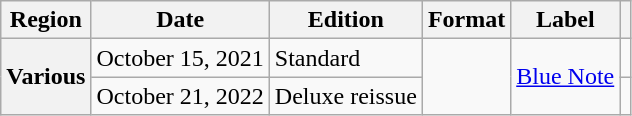<table class="wikitable plainrowheaders">
<tr>
<th scope="col">Region</th>
<th scope="col">Date</th>
<th scope="col">Edition</th>
<th scope="col">Format</th>
<th scope="col">Label</th>
<th scope="col"></th>
</tr>
<tr>
<th rowspan="2" scope="row">Various</th>
<td>October 15, 2021</td>
<td>Standard</td>
<td rowspan="2"></td>
<td rowspan="2"><a href='#'>Blue Note</a></td>
<td></td>
</tr>
<tr>
<td>October 21, 2022</td>
<td>Deluxe reissue</td>
<td></td>
</tr>
</table>
